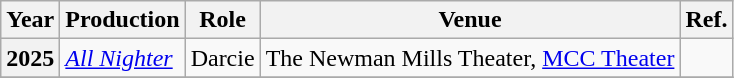<table class="wikitable plainrowheaders sortable">
<tr>
<th scope="col">Year</th>
<th scope="col">Production</th>
<th scope="col">Role</th>
<th scope="col">Venue</th>
<th scope="col" class="unsortable">Ref.</th>
</tr>
<tr>
<th scope="row">2025</th>
<td><em><a href='#'>All Nighter</a></em></td>
<td>Darcie</td>
<td>The Newman Mills Theater, <a href='#'>MCC Theater</a></td>
<td></td>
</tr>
<tr>
</tr>
</table>
